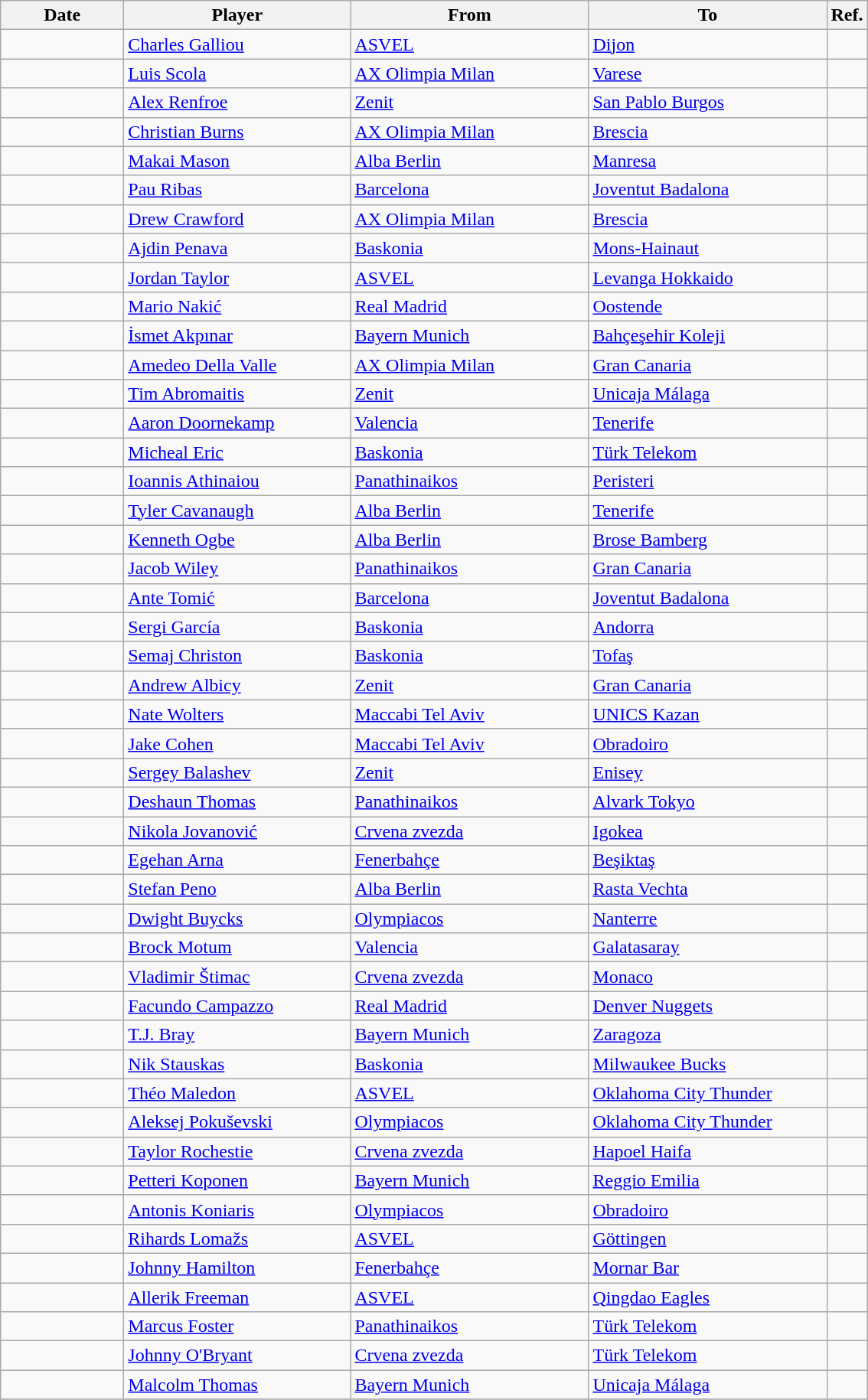<table class="wikitable sortable">
<tr>
<th width=100>Date</th>
<th width=190>Player</th>
<th style="width:200px;">From</th>
<th style="width:200px;">To</th>
<th>Ref.</th>
</tr>
<tr>
<td></td>
<td> <a href='#'>Charles Galliou</a></td>
<td> <a href='#'>ASVEL</a></td>
<td> <a href='#'>Dijon</a></td>
<td></td>
</tr>
<tr>
<td></td>
<td> <a href='#'>Luis Scola</a></td>
<td> <a href='#'>AX Olimpia Milan</a></td>
<td> <a href='#'>Varese</a></td>
<td></td>
</tr>
<tr>
<td></td>
<td> <a href='#'>Alex Renfroe</a></td>
<td> <a href='#'>Zenit</a></td>
<td> <a href='#'>San Pablo Burgos</a></td>
<td></td>
</tr>
<tr>
<td></td>
<td> <a href='#'>Christian Burns</a></td>
<td> <a href='#'>AX Olimpia Milan</a></td>
<td> <a href='#'>Brescia</a></td>
<td></td>
</tr>
<tr>
<td></td>
<td> <a href='#'>Makai Mason</a></td>
<td> <a href='#'>Alba Berlin</a></td>
<td> <a href='#'>Manresa</a></td>
<td></td>
</tr>
<tr>
<td></td>
<td> <a href='#'>Pau Ribas</a></td>
<td> <a href='#'>Barcelona</a></td>
<td> <a href='#'>Joventut Badalona</a></td>
<td></td>
</tr>
<tr>
<td></td>
<td> <a href='#'>Drew Crawford</a></td>
<td> <a href='#'>AX Olimpia Milan</a></td>
<td> <a href='#'>Brescia</a></td>
<td></td>
</tr>
<tr>
<td></td>
<td> <a href='#'>Ajdin Penava</a></td>
<td> <a href='#'>Baskonia</a></td>
<td> <a href='#'>Mons-Hainaut</a></td>
<td></td>
</tr>
<tr>
<td></td>
<td> <a href='#'>Jordan Taylor</a></td>
<td> <a href='#'>ASVEL</a></td>
<td> <a href='#'>Levanga Hokkaido</a></td>
<td></td>
</tr>
<tr>
<td></td>
<td> <a href='#'>Mario Nakić</a></td>
<td> <a href='#'>Real Madrid</a></td>
<td> <a href='#'>Oostende</a></td>
<td></td>
</tr>
<tr>
<td></td>
<td> <a href='#'>İsmet Akpınar</a></td>
<td> <a href='#'>Bayern Munich</a></td>
<td> <a href='#'>Bahçeşehir Koleji</a></td>
<td></td>
</tr>
<tr>
<td></td>
<td> <a href='#'>Amedeo Della Valle</a></td>
<td> <a href='#'>AX Olimpia Milan</a></td>
<td> <a href='#'>Gran Canaria</a></td>
<td></td>
</tr>
<tr>
<td></td>
<td> <a href='#'>Tim Abromaitis</a></td>
<td> <a href='#'>Zenit</a></td>
<td> <a href='#'>Unicaja Málaga</a></td>
<td></td>
</tr>
<tr>
<td></td>
<td> <a href='#'>Aaron Doornekamp</a></td>
<td> <a href='#'>Valencia</a></td>
<td> <a href='#'>Tenerife</a></td>
<td></td>
</tr>
<tr>
<td></td>
<td> <a href='#'>Micheal Eric</a></td>
<td> <a href='#'>Baskonia</a></td>
<td> <a href='#'>Türk Telekom</a></td>
<td></td>
</tr>
<tr>
<td></td>
<td> <a href='#'>Ioannis Athinaiou</a></td>
<td> <a href='#'>Panathinaikos</a></td>
<td> <a href='#'>Peristeri</a></td>
<td></td>
</tr>
<tr>
<td></td>
<td> <a href='#'>Tyler Cavanaugh</a></td>
<td> <a href='#'>Alba Berlin</a></td>
<td> <a href='#'>Tenerife</a></td>
<td></td>
</tr>
<tr>
<td></td>
<td> <a href='#'>Kenneth Ogbe</a></td>
<td> <a href='#'>Alba Berlin</a></td>
<td> <a href='#'>Brose Bamberg</a></td>
<td></td>
</tr>
<tr>
<td></td>
<td> <a href='#'>Jacob Wiley</a></td>
<td> <a href='#'>Panathinaikos</a></td>
<td> <a href='#'>Gran Canaria</a></td>
<td></td>
</tr>
<tr>
<td></td>
<td> <a href='#'>Ante Tomić</a></td>
<td> <a href='#'>Barcelona</a></td>
<td> <a href='#'>Joventut Badalona</a></td>
<td></td>
</tr>
<tr>
<td></td>
<td> <a href='#'>Sergi García</a></td>
<td> <a href='#'>Baskonia</a></td>
<td> <a href='#'>Andorra</a></td>
<td></td>
</tr>
<tr>
<td></td>
<td> <a href='#'>Semaj Christon</a></td>
<td> <a href='#'>Baskonia</a></td>
<td> <a href='#'>Tofaş</a></td>
<td></td>
</tr>
<tr>
<td></td>
<td> <a href='#'>Andrew Albicy</a></td>
<td> <a href='#'>Zenit</a></td>
<td> <a href='#'>Gran Canaria</a></td>
<td></td>
</tr>
<tr>
<td></td>
<td> <a href='#'>Nate Wolters</a></td>
<td> <a href='#'>Maccabi Tel Aviv</a></td>
<td> <a href='#'>UNICS Kazan</a></td>
<td></td>
</tr>
<tr>
<td></td>
<td> <a href='#'>Jake Cohen</a></td>
<td> <a href='#'>Maccabi Tel Aviv</a></td>
<td> <a href='#'>Obradoiro</a></td>
<td></td>
</tr>
<tr>
<td></td>
<td> <a href='#'>Sergey Balashev</a></td>
<td> <a href='#'>Zenit</a></td>
<td> <a href='#'>Enisey</a></td>
<td></td>
</tr>
<tr>
<td></td>
<td> <a href='#'>Deshaun Thomas</a></td>
<td> <a href='#'>Panathinaikos</a></td>
<td> <a href='#'>Alvark Tokyo</a></td>
<td></td>
</tr>
<tr>
<td></td>
<td> <a href='#'>Nikola Jovanović</a></td>
<td> <a href='#'>Crvena zvezda</a></td>
<td> <a href='#'>Igokea</a></td>
<td></td>
</tr>
<tr>
<td></td>
<td> <a href='#'>Egehan Arna</a></td>
<td> <a href='#'>Fenerbahçe</a></td>
<td> <a href='#'>Beşiktaş</a></td>
<td></td>
</tr>
<tr>
<td></td>
<td> <a href='#'>Stefan Peno</a></td>
<td> <a href='#'>Alba Berlin</a></td>
<td> <a href='#'>Rasta Vechta</a></td>
<td></td>
</tr>
<tr>
<td></td>
<td> <a href='#'>Dwight Buycks</a></td>
<td> <a href='#'>Olympiacos</a></td>
<td> <a href='#'>Nanterre</a></td>
<td></td>
</tr>
<tr>
<td></td>
<td> <a href='#'>Brock Motum</a></td>
<td> <a href='#'>Valencia</a></td>
<td> <a href='#'>Galatasaray</a></td>
<td></td>
</tr>
<tr>
<td></td>
<td> <a href='#'>Vladimir Štimac</a></td>
<td> <a href='#'>Crvena zvezda</a></td>
<td> <a href='#'>Monaco</a></td>
<td></td>
</tr>
<tr>
<td></td>
<td> <a href='#'>Facundo Campazzo</a></td>
<td> <a href='#'>Real Madrid</a></td>
<td> <a href='#'>Denver Nuggets</a></td>
<td></td>
</tr>
<tr>
<td></td>
<td> <a href='#'>T.J. Bray</a></td>
<td> <a href='#'>Bayern Munich</a></td>
<td> <a href='#'>Zaragoza</a></td>
<td></td>
</tr>
<tr>
<td></td>
<td> <a href='#'>Nik Stauskas</a></td>
<td> <a href='#'>Baskonia</a></td>
<td> <a href='#'>Milwaukee Bucks</a></td>
<td></td>
</tr>
<tr>
<td></td>
<td> <a href='#'>Théo Maledon</a></td>
<td> <a href='#'>ASVEL</a></td>
<td> <a href='#'>Oklahoma City Thunder</a></td>
<td></td>
</tr>
<tr>
<td></td>
<td> <a href='#'>Aleksej Pokuševski</a></td>
<td> <a href='#'>Olympiacos</a></td>
<td> <a href='#'>Oklahoma City Thunder</a></td>
<td></td>
</tr>
<tr>
<td></td>
<td> <a href='#'>Taylor Rochestie</a></td>
<td> <a href='#'>Crvena zvezda</a></td>
<td> <a href='#'>Hapoel Haifa</a></td>
<td></td>
</tr>
<tr>
<td></td>
<td> <a href='#'>Petteri Koponen</a></td>
<td> <a href='#'>Bayern Munich</a></td>
<td> <a href='#'>Reggio Emilia</a></td>
<td></td>
</tr>
<tr>
<td></td>
<td> <a href='#'>Antonis Koniaris</a></td>
<td> <a href='#'>Olympiacos</a></td>
<td> <a href='#'>Obradoiro</a></td>
<td></td>
</tr>
<tr>
<td></td>
<td> <a href='#'>Rihards Lomažs</a></td>
<td> <a href='#'>ASVEL</a></td>
<td> <a href='#'>Göttingen</a></td>
<td></td>
</tr>
<tr>
<td></td>
<td> <a href='#'>Johnny Hamilton</a></td>
<td> <a href='#'>Fenerbahçe</a></td>
<td> <a href='#'>Mornar Bar</a></td>
<td></td>
</tr>
<tr>
<td></td>
<td> <a href='#'>Allerik Freeman</a></td>
<td> <a href='#'>ASVEL</a></td>
<td> <a href='#'>Qingdao Eagles</a></td>
<td></td>
</tr>
<tr>
<td></td>
<td> <a href='#'>Marcus Foster</a></td>
<td> <a href='#'>Panathinaikos</a></td>
<td> <a href='#'>Türk Telekom</a></td>
<td></td>
</tr>
<tr>
<td></td>
<td> <a href='#'>Johnny O'Bryant</a></td>
<td> <a href='#'>Crvena zvezda</a></td>
<td> <a href='#'>Türk Telekom</a></td>
<td></td>
</tr>
<tr>
<td></td>
<td> <a href='#'>Malcolm Thomas</a></td>
<td> <a href='#'>Bayern Munich</a></td>
<td> <a href='#'>Unicaja Málaga</a></td>
<td></td>
</tr>
<tr>
</tr>
</table>
